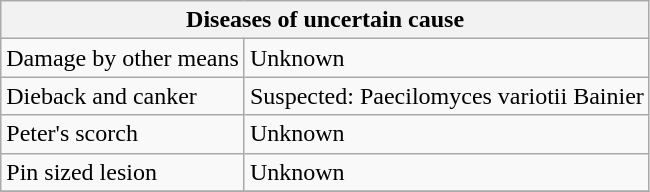<table class="wikitable" style="clear">
<tr>
<th colspan=2><strong>Diseases of uncertain cause</strong></th>
</tr>
<tr>
<td>Damage by other means</td>
<td>Unknown</td>
</tr>
<tr>
<td>Dieback and canker</td>
<td>Suspected: Paecilomyces variotii Bainier</td>
</tr>
<tr>
<td>Peter's scorch</td>
<td>Unknown</td>
</tr>
<tr>
<td>Pin sized lesion</td>
<td>Unknown</td>
</tr>
<tr>
</tr>
</table>
